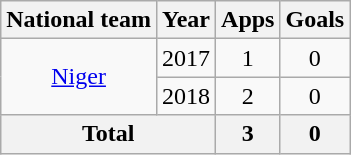<table class="wikitable" style="text-align:center">
<tr>
<th>National team</th>
<th>Year</th>
<th>Apps</th>
<th>Goals</th>
</tr>
<tr>
<td rowspan="2"><a href='#'>Niger</a></td>
<td>2017</td>
<td>1</td>
<td>0</td>
</tr>
<tr>
<td>2018</td>
<td>2</td>
<td>0</td>
</tr>
<tr>
<th colspan=2>Total</th>
<th>3</th>
<th>0</th>
</tr>
</table>
